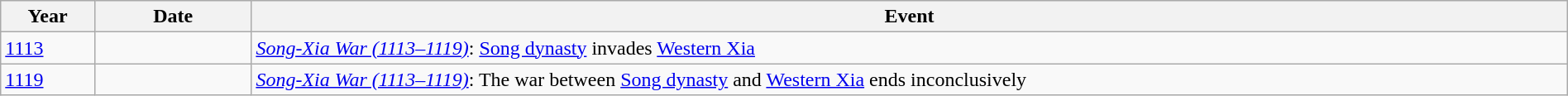<table class="wikitable" width="100%">
<tr>
<th style="width:6%">Year</th>
<th style="width:10%">Date</th>
<th>Event</th>
</tr>
<tr>
<td><a href='#'>1113</a></td>
<td></td>
<td><em><a href='#'>Song-Xia War (1113–1119)</a></em>: <a href='#'>Song dynasty</a> invades <a href='#'>Western Xia</a></td>
</tr>
<tr>
<td><a href='#'>1119</a></td>
<td></td>
<td><em><a href='#'>Song-Xia War (1113–1119)</a></em>: The war between <a href='#'>Song dynasty</a> and <a href='#'>Western Xia</a> ends inconclusively</td>
</tr>
</table>
